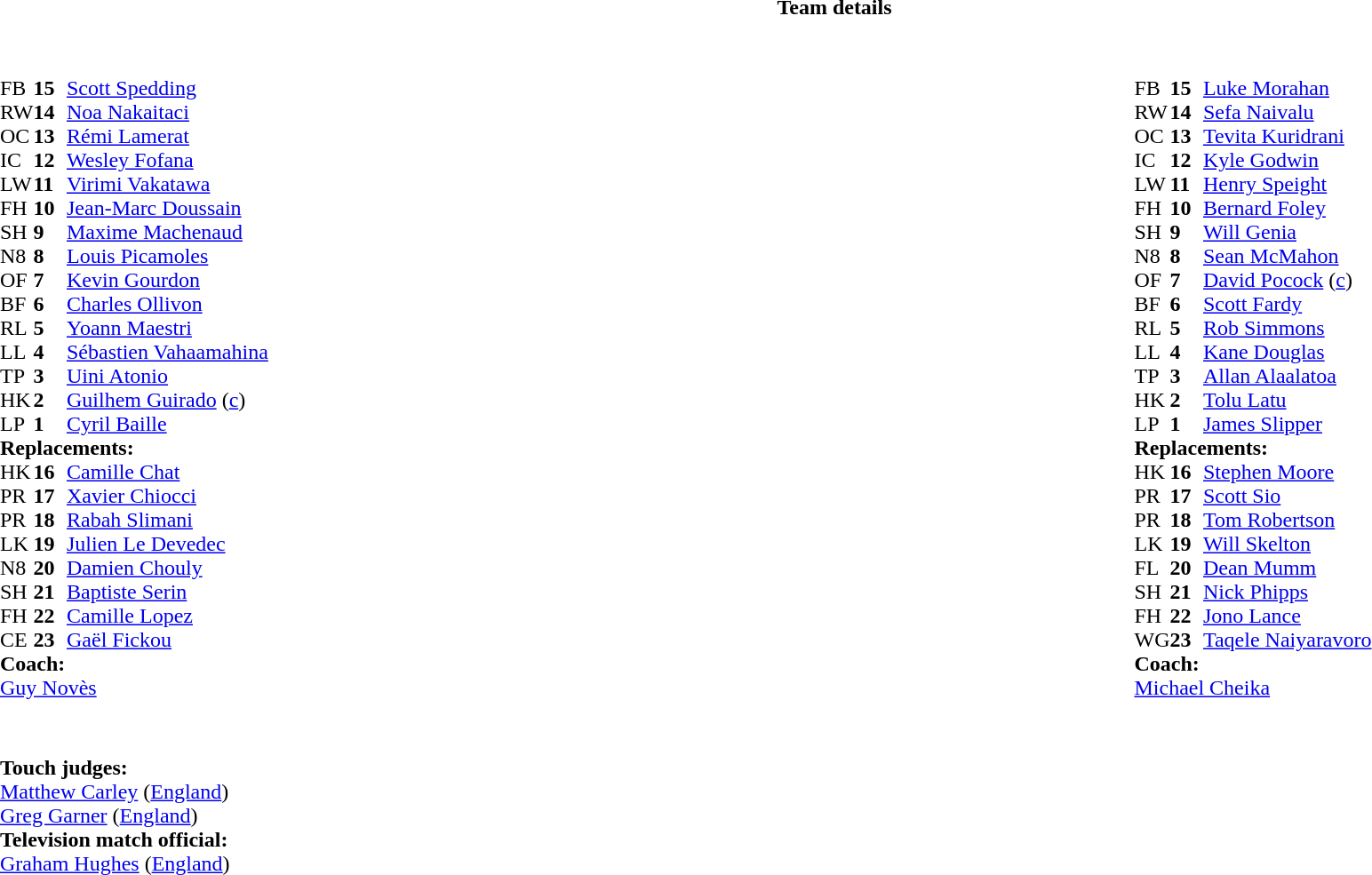<table border="0" width="100%" class="collapsible collapsed">
<tr>
<th>Team details</th>
</tr>
<tr>
<td><br><table width="100%">
<tr>
<td valign="top" width="50%"><br><table style="font-size: 100%" cellspacing="0" cellpadding="0">
<tr>
<th width="25"></th>
<th width="25"></th>
</tr>
<tr>
<td>FB</td>
<td><strong>15</strong></td>
<td><a href='#'>Scott Spedding</a></td>
<td></td>
<td></td>
<td></td>
</tr>
<tr>
<td>RW</td>
<td><strong>14</strong></td>
<td><a href='#'>Noa Nakaitaci</a></td>
</tr>
<tr>
<td>OC</td>
<td><strong>13</strong></td>
<td><a href='#'>Rémi Lamerat</a></td>
<td></td>
<td></td>
</tr>
<tr>
<td>IC</td>
<td><strong>12</strong></td>
<td><a href='#'>Wesley Fofana</a></td>
</tr>
<tr>
<td>LW</td>
<td><strong>11</strong></td>
<td><a href='#'>Virimi Vakatawa</a></td>
</tr>
<tr>
<td>FH</td>
<td><strong>10</strong></td>
<td><a href='#'>Jean-Marc Doussain</a></td>
<td></td>
<td></td>
<td></td>
<td></td>
<td></td>
<td></td>
</tr>
<tr>
<td>SH</td>
<td><strong>9</strong></td>
<td><a href='#'>Maxime Machenaud</a></td>
<td></td>
<td></td>
</tr>
<tr>
<td>N8</td>
<td><strong>8</strong></td>
<td><a href='#'>Louis Picamoles</a></td>
<td></td>
<td></td>
</tr>
<tr>
<td>OF</td>
<td><strong>7</strong></td>
<td><a href='#'>Kevin Gourdon</a></td>
</tr>
<tr>
<td>BF</td>
<td><strong>6</strong></td>
<td><a href='#'>Charles Ollivon</a></td>
</tr>
<tr>
<td>RL</td>
<td><strong>5</strong></td>
<td><a href='#'>Yoann Maestri</a></td>
</tr>
<tr>
<td>LL</td>
<td><strong>4</strong></td>
<td><a href='#'>Sébastien Vahaamahina</a></td>
<td></td>
<td></td>
</tr>
<tr>
<td>TP</td>
<td><strong>3</strong></td>
<td><a href='#'>Uini Atonio</a></td>
<td></td>
<td></td>
</tr>
<tr>
<td>HK</td>
<td><strong>2</strong></td>
<td><a href='#'>Guilhem Guirado</a> (<a href='#'>c</a>)</td>
<td></td>
<td></td>
</tr>
<tr>
<td>LP</td>
<td><strong>1</strong></td>
<td><a href='#'>Cyril Baille</a></td>
<td></td>
<td></td>
</tr>
<tr>
<td colspan=3><strong>Replacements:</strong></td>
</tr>
<tr>
<td>HK</td>
<td><strong>16</strong></td>
<td><a href='#'>Camille Chat</a></td>
<td></td>
<td></td>
</tr>
<tr>
<td>PR</td>
<td><strong>17</strong></td>
<td><a href='#'>Xavier Chiocci</a></td>
<td></td>
<td></td>
</tr>
<tr>
<td>PR</td>
<td><strong>18</strong></td>
<td><a href='#'>Rabah Slimani</a></td>
<td></td>
<td></td>
</tr>
<tr>
<td>LK</td>
<td><strong>19</strong></td>
<td><a href='#'>Julien Le Devedec</a></td>
<td></td>
<td></td>
</tr>
<tr>
<td>N8</td>
<td><strong>20</strong></td>
<td><a href='#'>Damien Chouly</a></td>
<td></td>
<td></td>
</tr>
<tr>
<td>SH</td>
<td><strong>21</strong></td>
<td><a href='#'>Baptiste Serin</a></td>
<td></td>
<td></td>
</tr>
<tr>
<td>FH</td>
<td><strong>22</strong></td>
<td><a href='#'>Camille Lopez</a></td>
<td></td>
<td></td>
<td></td>
<td></td>
<td></td>
<td></td>
</tr>
<tr>
<td>CE</td>
<td><strong>23</strong></td>
<td><a href='#'>Gaël Fickou</a></td>
<td></td>
<td></td>
</tr>
<tr>
<td colspan=3><strong>Coach:</strong></td>
</tr>
<tr>
<td colspan="4"> <a href='#'>Guy Novès</a></td>
</tr>
</table>
</td>
<td valign="top" width="50%"><br><table style="font-size: 100%" cellspacing="0" cellpadding="0" align="center">
<tr>
<th width="25"></th>
<th width="25"></th>
</tr>
<tr>
<td>FB</td>
<td><strong>15</strong></td>
<td><a href='#'>Luke Morahan</a></td>
</tr>
<tr>
<td>RW</td>
<td><strong>14</strong></td>
<td><a href='#'>Sefa Naivalu</a></td>
</tr>
<tr>
<td>OC</td>
<td><strong>13</strong></td>
<td><a href='#'>Tevita Kuridrani</a></td>
</tr>
<tr>
<td>IC</td>
<td><strong>12</strong></td>
<td><a href='#'>Kyle Godwin</a></td>
</tr>
<tr>
<td>LW</td>
<td><strong>11</strong></td>
<td><a href='#'>Henry Speight</a></td>
</tr>
<tr>
<td>FH</td>
<td><strong>10</strong></td>
<td><a href='#'>Bernard Foley</a></td>
</tr>
<tr>
<td>SH</td>
<td><strong>9</strong></td>
<td><a href='#'>Will Genia</a></td>
<td></td>
<td></td>
</tr>
<tr>
<td>N8</td>
<td><strong>8</strong></td>
<td><a href='#'>Sean McMahon</a></td>
<td></td>
<td></td>
</tr>
<tr>
<td>OF</td>
<td><strong>7</strong></td>
<td><a href='#'>David Pocock</a> (<a href='#'>c</a>)</td>
</tr>
<tr>
<td>BF</td>
<td><strong>6</strong></td>
<td><a href='#'>Scott Fardy</a></td>
</tr>
<tr>
<td>RL</td>
<td><strong>5</strong></td>
<td><a href='#'>Rob Simmons</a></td>
</tr>
<tr>
<td>LL</td>
<td><strong>4</strong></td>
<td><a href='#'>Kane Douglas</a></td>
<td></td>
<td></td>
</tr>
<tr>
<td>TP</td>
<td><strong>3</strong></td>
<td><a href='#'>Allan Alaalatoa</a></td>
<td></td>
<td></td>
</tr>
<tr>
<td>HK</td>
<td><strong>2</strong></td>
<td><a href='#'>Tolu Latu</a></td>
<td></td>
<td></td>
</tr>
<tr>
<td>LP</td>
<td><strong>1</strong></td>
<td><a href='#'>James Slipper</a></td>
<td></td>
<td></td>
</tr>
<tr>
<td colspan=3><strong>Replacements:</strong></td>
</tr>
<tr>
<td>HK</td>
<td><strong>16</strong></td>
<td><a href='#'>Stephen Moore</a></td>
<td></td>
<td></td>
</tr>
<tr>
<td>PR</td>
<td><strong>17</strong></td>
<td><a href='#'>Scott Sio</a></td>
<td></td>
<td></td>
</tr>
<tr>
<td>PR</td>
<td><strong>18</strong></td>
<td><a href='#'>Tom Robertson</a></td>
<td></td>
<td></td>
</tr>
<tr>
<td>LK</td>
<td><strong>19</strong></td>
<td><a href='#'>Will Skelton</a></td>
<td></td>
<td></td>
</tr>
<tr>
<td>FL</td>
<td><strong>20</strong></td>
<td><a href='#'>Dean Mumm</a></td>
<td></td>
<td></td>
</tr>
<tr>
<td>SH</td>
<td><strong>21</strong></td>
<td><a href='#'>Nick Phipps</a></td>
<td></td>
<td></td>
</tr>
<tr>
<td>FH</td>
<td><strong>22</strong></td>
<td><a href='#'>Jono Lance</a></td>
</tr>
<tr>
<td>WG</td>
<td><strong>23</strong></td>
<td><a href='#'>Taqele Naiyaravoro</a></td>
</tr>
<tr>
<td colspan=3><strong>Coach:</strong></td>
</tr>
<tr>
<td colspan="4"> <a href='#'>Michael Cheika</a></td>
</tr>
</table>
</td>
</tr>
</table>
<table width=100% style="font-size: 100%">
<tr>
<td><br><br><strong>Touch judges:</strong>
<br><a href='#'>Matthew Carley</a> (<a href='#'>England</a>)
<br><a href='#'>Greg Garner</a> (<a href='#'>England</a>)
<br><strong>Television match official:</strong>
<br><a href='#'>Graham Hughes</a> (<a href='#'>England</a>)</td>
</tr>
</table>
</td>
</tr>
</table>
